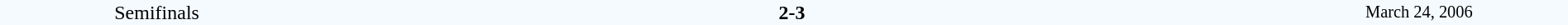<table style="width: 100%; background:#F5FAFF;" cellspacing="0">
<tr>
<td align=center rowspan=3 width=20%>Semifinals</td>
</tr>
<tr>
<td width=24% align=right></td>
<td align=center width=13%><strong>2-3</strong></td>
<td width=24%></td>
<td style=font-size:85% rowspan=3 align=center>March 24, 2006</td>
</tr>
</table>
